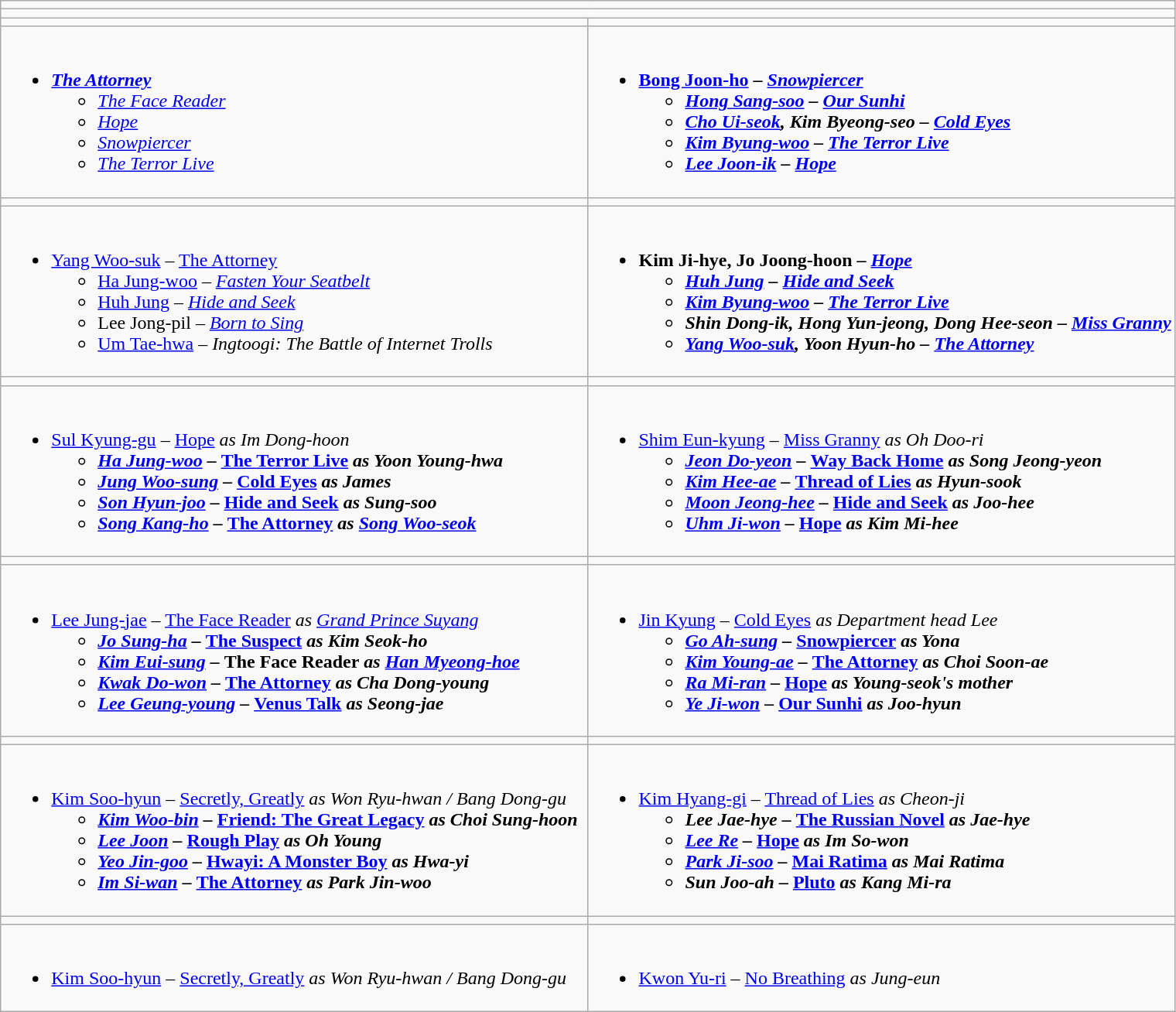<table class="wikitable" align="center">
<tr>
<td colspan="2" style="vertical-align:top; width:100%;"></td>
</tr>
<tr>
<td colspan="2" valign="top"></td>
</tr>
<tr>
<td style="vertical-align:top; width:50%;"></td>
<td style="vertical-align:top; width:50%;"></td>
</tr>
<tr>
<td valign="top"><br><ul><li><strong><em><a href='#'>The Attorney</a></em></strong><ul><li><em><a href='#'>The Face Reader</a></em></li><li><em><a href='#'>Hope</a></em></li><li><em><a href='#'>Snowpiercer</a></em></li><li><em><a href='#'>The Terror Live</a></em></li></ul></li></ul></td>
<td valign="top"><br><ul><li><strong><a href='#'>Bong Joon-ho</a> – <em><a href='#'>Snowpiercer</a><strong><em><ul><li><a href='#'>Hong Sang-soo</a> – </em><a href='#'>Our Sunhi</a><em></li><li><a href='#'>Cho Ui-seok</a>, Kim Byeong-seo – </em><a href='#'>Cold Eyes</a><em></li><li><a href='#'>Kim Byung-woo</a> – </em><a href='#'>The Terror Live</a><em></li><li><a href='#'>Lee Joon-ik</a> – </em><a href='#'>Hope</a><em></li></ul></li></ul></td>
</tr>
<tr>
<td style="vertical-align:top; width:50%;"></td>
<td style="vertical-align:top; width:50%;"></td>
</tr>
<tr>
<td valign="top"><br><ul><li></strong><a href='#'>Yang Woo-suk</a> – </em><a href='#'>The Attorney</a></em></strong><ul><li><a href='#'>Ha Jung-woo</a> – <em><a href='#'>Fasten Your Seatbelt</a></em></li><li><a href='#'>Huh Jung</a> – <em><a href='#'>Hide and Seek</a></em></li><li>Lee Jong-pil – <em><a href='#'>Born to Sing</a></em></li><li><a href='#'>Um Tae-hwa</a> – <em>Ingtoogi: The Battle of Internet Trolls</em></li></ul></li></ul></td>
<td valign="top"><br><ul><li><strong>Kim Ji-hye, Jo Joong-hoon – <em><a href='#'>Hope</a><strong><em><ul><li><a href='#'>Huh Jung</a> – </em><a href='#'>Hide and Seek</a><em></li><li><a href='#'>Kim Byung-woo</a> – </em><a href='#'>The Terror Live</a><em></li><li>Shin Dong-ik, Hong Yun-jeong, Dong Hee-seon – </em><a href='#'>Miss Granny</a><em></li><li><a href='#'>Yang Woo-suk</a>, Yoon Hyun-ho – </em><a href='#'>The Attorney</a><em></li></ul></li></ul></td>
</tr>
<tr>
<td style="vertical-align:top; width:50%;"></td>
<td style="vertical-align:top; width:50%;"></td>
</tr>
<tr>
<td valign="top"><br><ul><li></strong><a href='#'>Sul Kyung-gu</a> – </em><a href='#'>Hope</a><em> as Im Dong-hoon<strong><ul><li><a href='#'>Ha Jung-woo</a> – </em><a href='#'>The Terror Live</a><em> as Yoon Young-hwa</li><li><a href='#'>Jung Woo-sung</a> – </em><a href='#'>Cold Eyes</a><em> as James</li><li><a href='#'>Son Hyun-joo</a> – </em><a href='#'>Hide and Seek</a><em> as Sung-soo</li><li><a href='#'>Song Kang-ho</a> – </em><a href='#'>The Attorney</a><em> as <a href='#'>Song Woo-seok</a></li></ul></li></ul></td>
<td valign="top"><br><ul><li></strong><a href='#'>Shim Eun-kyung</a> – </em><a href='#'>Miss Granny</a><em> as Oh Doo-ri<strong><ul><li><a href='#'>Jeon Do-yeon</a> – </em><a href='#'>Way Back Home</a><em> as Song Jeong-yeon</li><li><a href='#'>Kim Hee-ae</a> – </em><a href='#'>Thread of Lies</a><em> as Hyun-sook</li><li><a href='#'>Moon Jeong-hee</a> – </em><a href='#'>Hide and Seek</a><em> as Joo-hee</li><li><a href='#'>Uhm Ji-won</a> – </em><a href='#'>Hope</a><em> as Kim Mi-hee</li></ul></li></ul></td>
</tr>
<tr>
<td style="vertical-align:top; width:50%;"></td>
<td style="vertical-align:top; width:50%;"></td>
</tr>
<tr>
<td valign="top"><br><ul><li></strong><a href='#'>Lee Jung-jae</a> – </em><a href='#'>The Face Reader</a><em> as <a href='#'>Grand Prince Suyang</a><strong><ul><li><a href='#'>Jo Sung-ha</a> – </em><a href='#'>The Suspect</a><em> as Kim Seok-ho</li><li><a href='#'>Kim Eui-sung</a> – </em>The Face Reader<em> as <a href='#'>Han Myeong-hoe</a></li><li><a href='#'>Kwak Do-won</a> – </em><a href='#'>The Attorney</a><em> as Cha Dong-young</li><li><a href='#'>Lee Geung-young</a> – </em><a href='#'>Venus Talk</a><em> as Seong-jae</li></ul></li></ul></td>
<td valign="top"><br><ul><li></strong><a href='#'>Jin Kyung</a> – </em><a href='#'>Cold Eyes</a><em> as Department head Lee<strong><ul><li><a href='#'>Go Ah-sung</a> – </em><a href='#'>Snowpiercer</a><em> as Yona</li><li><a href='#'>Kim Young-ae</a> – </em><a href='#'>The Attorney</a><em> as Choi Soon-ae</li><li><a href='#'>Ra Mi-ran</a> – </em><a href='#'>Hope</a><em> as Young-seok's mother</li><li><a href='#'>Ye Ji-won</a> – </em><a href='#'>Our Sunhi</a><em> as Joo-hyun</li></ul></li></ul></td>
</tr>
<tr>
<td style="vertical-align:top; width:50%;"></td>
<td style="vertical-align:top; width:50%;"></td>
</tr>
<tr>
<td valign="top"><br><ul><li></strong><a href='#'>Kim Soo-hyun</a> – </em><a href='#'>Secretly, Greatly</a><em> as Won Ryu-hwan / Bang Dong-gu<strong><ul><li><a href='#'>Kim Woo-bin</a> – </em><a href='#'>Friend: The Great Legacy</a><em> as Choi Sung-hoon</li><li><a href='#'>Lee Joon</a> – </em><a href='#'>Rough Play</a><em> as Oh Young</li><li><a href='#'>Yeo Jin-goo</a> – </em><a href='#'>Hwayi: A Monster Boy</a><em> as Hwa-yi</li><li><a href='#'>Im Si-wan</a> – </em><a href='#'>The Attorney</a><em> as Park Jin-woo</li></ul></li></ul></td>
<td valign="top"><br><ul><li></strong><a href='#'>Kim Hyang-gi</a> – </em><a href='#'>Thread of Lies</a><em> as Cheon-ji<strong><ul><li>Lee Jae-hye – </em><a href='#'>The Russian Novel</a><em> as Jae-hye</li><li><a href='#'>Lee Re</a> – </em><a href='#'>Hope</a><em> as Im So-won</li><li><a href='#'>Park Ji-soo</a> – </em><a href='#'>Mai Ratima</a><em> as Mai Ratima</li><li>Sun Joo-ah – </em><a href='#'>Pluto</a><em> as Kang Mi-ra</li></ul></li></ul></td>
</tr>
<tr>
<td style="vertical-align:top; width:50%;"></td>
<td style="vertical-align:top; width:50%;"></td>
</tr>
<tr>
<td valign="top"><br><ul><li></strong><a href='#'>Kim Soo-hyun</a> – </em><a href='#'>Secretly, Greatly</a><em> as Won Ryu-hwan / Bang Dong-gu<strong></li></ul></td>
<td valign="top"><br><ul><li></strong><a href='#'>Kwon Yu-ri</a> – </em><a href='#'>No Breathing</a><em> as Jung-eun<strong></li></ul></td>
</tr>
</table>
